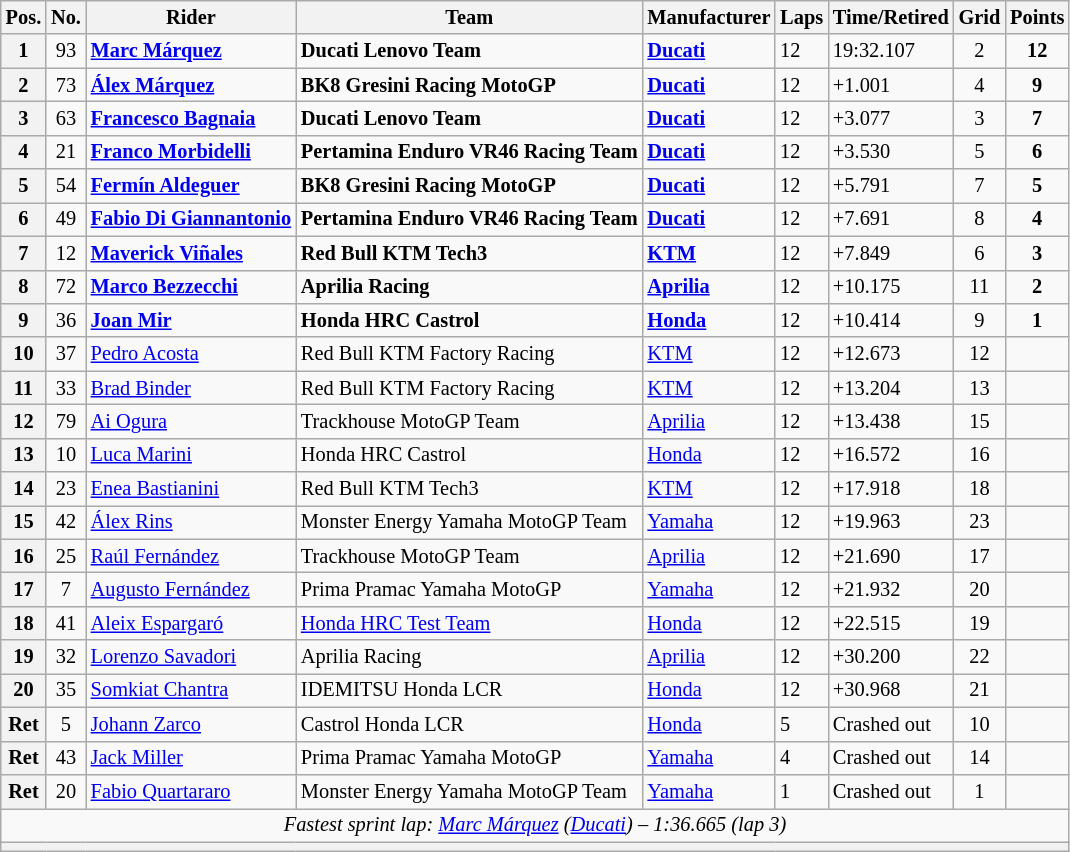<table class="wikitable sortable" style="font-size: 85%;">
<tr>
<th>Pos.</th>
<th>No.</th>
<th>Rider</th>
<th>Team</th>
<th>Manufacturer</th>
<th>Laps</th>
<th>Time/Retired</th>
<th>Grid</th>
<th>Points</th>
</tr>
<tr>
<th scope="row">1</th>
<td align="center">93</td>
<td> <strong><a href='#'>Marc Márquez</a></strong></td>
<td><strong>Ducati Lenovo Team</strong></td>
<td><strong><a href='#'>Ducati</a></strong></td>
<td>12</td>
<td>19:32.107</td>
<td align="center">2</td>
<td align="center"><strong>12</strong></td>
</tr>
<tr>
<th scope="row">2</th>
<td align="center">73</td>
<td> <strong><a href='#'>Álex Márquez</a></strong></td>
<td><strong>BK8 Gresini Racing MotoGP</strong></td>
<td><strong><a href='#'>Ducati</a></strong></td>
<td>12</td>
<td>+1.001</td>
<td align="center">4</td>
<td align="center"><strong>9</strong></td>
</tr>
<tr>
<th scope="row">3</th>
<td align="center">63</td>
<td> <strong><a href='#'>Francesco Bagnaia</a></strong></td>
<td><strong>Ducati Lenovo Team</strong></td>
<td><strong><a href='#'>Ducati</a></strong></td>
<td>12</td>
<td>+3.077</td>
<td align="center">3</td>
<td align="center"><strong>7</strong></td>
</tr>
<tr>
<th scope="row">4</th>
<td align="center">21</td>
<td> <strong><a href='#'>Franco Morbidelli</a></strong></td>
<td><strong>Pertamina Enduro VR46 Racing Team</strong></td>
<td><strong><a href='#'>Ducati</a></strong></td>
<td>12</td>
<td>+3.530</td>
<td align="center">5</td>
<td align="center"><strong>6</strong></td>
</tr>
<tr>
<th scope="row">5</th>
<td align="center">54</td>
<td> <strong><a href='#'>Fermín Aldeguer</a></strong></td>
<td><strong>BK8 Gresini Racing MotoGP</strong></td>
<td><strong><a href='#'>Ducati</a></strong></td>
<td>12</td>
<td>+5.791</td>
<td align="center">7</td>
<td align="center"><strong>5</strong></td>
</tr>
<tr>
<th scope="row">6</th>
<td align="center">49</td>
<td> <strong><a href='#'>Fabio Di Giannantonio</a></strong></td>
<td><strong>Pertamina Enduro VR46 Racing Team</strong></td>
<td><strong><a href='#'>Ducati</a></strong></td>
<td>12</td>
<td>+7.691</td>
<td align="center">8</td>
<td align="center"><strong>4</strong></td>
</tr>
<tr>
<th scope="row">7</th>
<td align="center">12</td>
<td> <strong><a href='#'>Maverick Viñales</a></strong></td>
<td><strong>Red Bull KTM Tech3</strong></td>
<td><strong><a href='#'>KTM</a></strong></td>
<td>12</td>
<td>+7.849</td>
<td align="center">6</td>
<td align="center"><strong>3</strong></td>
</tr>
<tr>
<th scope="row">8</th>
<td align="center">72</td>
<td> <strong><a href='#'>Marco Bezzecchi</a></strong></td>
<td><strong>Aprilia Racing</strong></td>
<td><strong><a href='#'>Aprilia</a></strong></td>
<td>12</td>
<td>+10.175</td>
<td align="center">11</td>
<td align="center"><strong>2</strong></td>
</tr>
<tr>
<th scope="row">9</th>
<td align="center">36</td>
<td> <strong><a href='#'>Joan Mir</a></strong></td>
<td><strong>Honda HRC Castrol</strong></td>
<td><strong><a href='#'>Honda</a></strong></td>
<td>12</td>
<td>+10.414</td>
<td align="center">9</td>
<td align="center"><strong>1</strong></td>
</tr>
<tr>
<th scope="row">10</th>
<td align="center">37</td>
<td> <a href='#'>Pedro Acosta</a></td>
<td>Red Bull KTM Factory Racing</td>
<td><a href='#'>KTM</a></td>
<td>12</td>
<td>+12.673</td>
<td align="center">12</td>
<td align="center"></td>
</tr>
<tr>
<th scope="row">11</th>
<td align="center">33</td>
<td> <a href='#'>Brad Binder</a></td>
<td>Red Bull KTM Factory Racing</td>
<td><a href='#'>KTM</a></td>
<td>12</td>
<td>+13.204</td>
<td align="center">13</td>
<td align="center"></td>
</tr>
<tr>
<th scope="row">12</th>
<td align="center">79</td>
<td> <a href='#'>Ai Ogura</a></td>
<td>Trackhouse MotoGP Team</td>
<td><a href='#'>Aprilia</a></td>
<td>12</td>
<td>+13.438</td>
<td align="center">15</td>
<td align="center"></td>
</tr>
<tr>
<th scope="row">13</th>
<td align="center">10</td>
<td> <a href='#'>Luca Marini</a></td>
<td>Honda HRC Castrol</td>
<td><a href='#'>Honda</a></td>
<td>12</td>
<td>+16.572</td>
<td align="center">16</td>
<td align="center"></td>
</tr>
<tr>
<th scope="row">14</th>
<td align="center">23</td>
<td> <a href='#'>Enea Bastianini</a></td>
<td>Red Bull KTM Tech3</td>
<td><a href='#'>KTM</a></td>
<td>12</td>
<td>+17.918</td>
<td align="center">18</td>
<td align="center"></td>
</tr>
<tr>
<th scope="row">15</th>
<td align="center">42</td>
<td> <a href='#'>Álex Rins</a></td>
<td>Monster Energy Yamaha MotoGP Team</td>
<td><a href='#'>Yamaha</a></td>
<td>12</td>
<td>+19.963</td>
<td align="center">23</td>
<td align="center"></td>
</tr>
<tr>
<th scope="row">16</th>
<td align="center">25</td>
<td> <a href='#'>Raúl Fernández</a></td>
<td>Trackhouse MotoGP Team</td>
<td><a href='#'>Aprilia</a></td>
<td>12</td>
<td>+21.690</td>
<td align="center">17</td>
<td align="center"></td>
</tr>
<tr>
<th scope="row">17</th>
<td align="center">7</td>
<td> <a href='#'>Augusto Fernández</a></td>
<td>Prima Pramac Yamaha MotoGP</td>
<td><a href='#'>Yamaha</a></td>
<td>12</td>
<td>+21.932</td>
<td align="center">20</td>
<td align="center"></td>
</tr>
<tr>
<th scope="row">18</th>
<td align="center">41</td>
<td data-sort-value="esparargoa"> <a href='#'>Aleix Espargaró</a></td>
<td><a href='#'>Honda HRC Test Team</a></td>
<td><a href='#'>Honda</a></td>
<td>12</td>
<td>+22.515</td>
<td align="center">19</td>
<td align="center"></td>
</tr>
<tr>
<th scope="row">19</th>
<td align="center">32</td>
<td> <a href='#'>Lorenzo Savadori</a></td>
<td>Aprilia Racing</td>
<td><a href='#'>Aprilia</a></td>
<td>12</td>
<td>+30.200</td>
<td align="center">22</td>
<td align="center"></td>
</tr>
<tr>
<th scope="row">20</th>
<td align="center">35</td>
<td> <a href='#'>Somkiat Chantra</a></td>
<td>IDEMITSU Honda LCR</td>
<td><a href='#'>Honda</a></td>
<td>12</td>
<td>+30.968</td>
<td align="center">21</td>
<td align="center"></td>
</tr>
<tr>
<th scope="row">Ret</th>
<td align="center">5</td>
<td> <a href='#'>Johann Zarco</a></td>
<td>Castrol Honda LCR</td>
<td><a href='#'>Honda</a></td>
<td>5</td>
<td>Crashed out</td>
<td align="center">10</td>
<td align="center"></td>
</tr>
<tr>
<th scope="row">Ret</th>
<td align="center">43</td>
<td> <a href='#'>Jack Miller</a></td>
<td>Prima Pramac Yamaha MotoGP</td>
<td><a href='#'>Yamaha</a></td>
<td>4</td>
<td>Crashed out</td>
<td align="center">14</td>
<td align="center"></td>
</tr>
<tr>
<th scope="row">Ret</th>
<td align="center">20</td>
<td> <a href='#'>Fabio Quartararo</a></td>
<td>Monster Energy Yamaha MotoGP Team</td>
<td><a href='#'>Yamaha</a></td>
<td>1</td>
<td>Crashed out</td>
<td align="center">1</td>
<td align="center"></td>
</tr>
<tr class="sortbottom">
<td colspan="9" style="text-align:center"><em>Fastest sprint lap:  <a href='#'>Marc Márquez</a> (<a href='#'>Ducati</a>) – 1:36.665 (lap 3)</em></td>
</tr>
<tr class="sortbottom">
<th colspan=9></th>
</tr>
</table>
